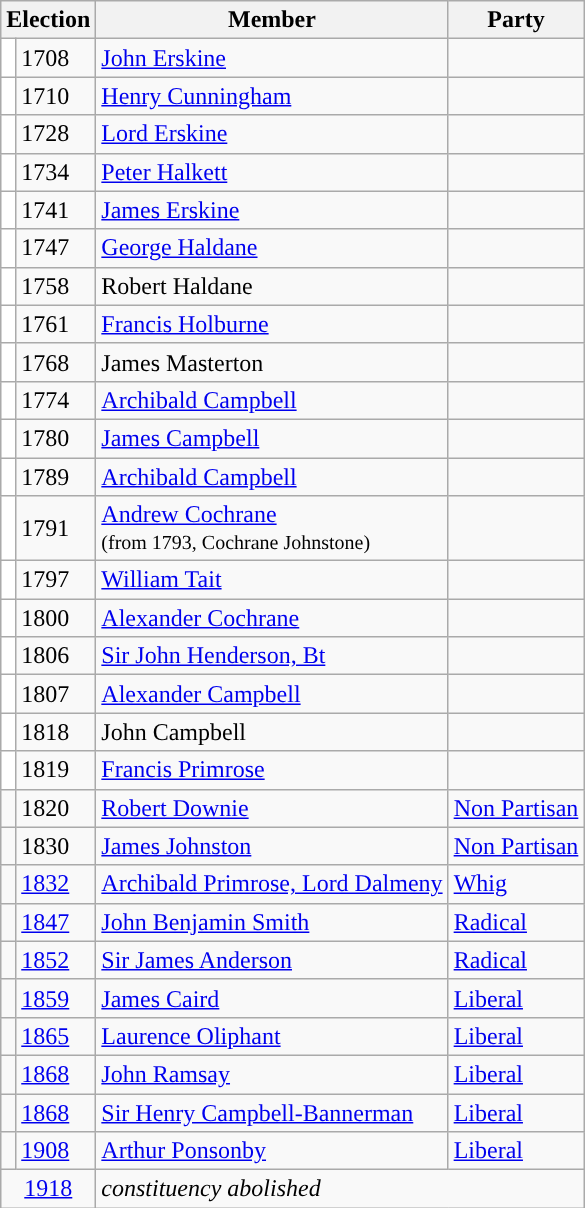<table class="wikitable">
<tr>
<th colspan="2">Election</th>
<th>Member</th>
<th>Party</th>
</tr>
<tr>
<td style="color:inherit;background-color: white"></td>
<td>1708</td>
<td><a href='#'>John Erskine</a></td>
<td></td>
</tr>
<tr>
<td style="color:inherit;background-color: white"></td>
<td>1710</td>
<td><a href='#'>Henry Cunningham</a></td>
<td></td>
</tr>
<tr>
<td style="color:inherit;background-color: white"></td>
<td>1728</td>
<td><a href='#'>Lord Erskine</a></td>
<td></td>
</tr>
<tr>
<td style="color:inherit;background-color: white"></td>
<td>1734</td>
<td><a href='#'>Peter Halkett</a></td>
<td></td>
</tr>
<tr>
<td style="color:inherit;background-color: white"></td>
<td>1741</td>
<td><a href='#'>James Erskine</a></td>
<td></td>
</tr>
<tr>
<td style="color:inherit;background-color: white"></td>
<td>1747</td>
<td><a href='#'>George Haldane</a></td>
<td></td>
</tr>
<tr>
<td style="color:inherit;background-color: white"></td>
<td>1758</td>
<td>Robert Haldane</td>
<td></td>
</tr>
<tr>
<td style="color:inherit;background-color: white"></td>
<td>1761</td>
<td><a href='#'>Francis Holburne</a></td>
<td></td>
</tr>
<tr>
<td style="color:inherit;background-color: white"></td>
<td>1768</td>
<td>James Masterton</td>
<td></td>
</tr>
<tr>
<td style="color:inherit;background-color: white"></td>
<td>1774</td>
<td><a href='#'>Archibald Campbell</a></td>
<td></td>
</tr>
<tr>
<td style="color:inherit;background-color: white"></td>
<td>1780</td>
<td><a href='#'>James Campbell</a></td>
<td></td>
</tr>
<tr>
<td style="color:inherit;background-color: white"></td>
<td>1789</td>
<td><a href='#'>Archibald Campbell</a></td>
<td></td>
</tr>
<tr>
<td style="color:inherit;background-color: white"></td>
<td>1791</td>
<td><a href='#'>Andrew Cochrane</a><br><small>(from 1793, Cochrane Johnstone)</small></td>
<td></td>
</tr>
<tr>
<td style="color:inherit;background-color: white"></td>
<td>1797</td>
<td><a href='#'>William Tait</a></td>
<td></td>
</tr>
<tr>
<td style="color:inherit;background-color: white"></td>
<td>1800</td>
<td><a href='#'>Alexander Cochrane</a></td>
<td></td>
</tr>
<tr>
<td style="color:inherit;background-color: white"></td>
<td>1806</td>
<td><a href='#'>Sir John Henderson, Bt</a></td>
<td></td>
</tr>
<tr>
<td style="color:inherit;background-color: white"></td>
<td>1807</td>
<td><a href='#'>Alexander Campbell</a></td>
<td></td>
</tr>
<tr>
<td style="color:inherit;background-color: white"></td>
<td>1818</td>
<td>John Campbell</td>
<td></td>
</tr>
<tr>
<td style="color:inherit;background-color: white"></td>
<td>1819</td>
<td><a href='#'>Francis Primrose</a></td>
<td></td>
</tr>
<tr>
<td style="color:inherit;background-color: "></td>
<td>1820</td>
<td><a href='#'>Robert Downie</a></td>
<td><a href='#'>Non Partisan</a></td>
</tr>
<tr>
<td style="color:inherit;background-color: "></td>
<td>1830</td>
<td><a href='#'>James Johnston</a></td>
<td><a href='#'>Non Partisan</a></td>
</tr>
<tr>
<td style="color:inherit;background-color: "></td>
<td><a href='#'>1832</a></td>
<td><a href='#'>Archibald Primrose, Lord Dalmeny</a></td>
<td><a href='#'>Whig</a></td>
</tr>
<tr>
<td style="color:inherit;background-color: "></td>
<td><a href='#'>1847</a></td>
<td><a href='#'>John Benjamin Smith</a></td>
<td><a href='#'>Radical</a></td>
</tr>
<tr>
<td style="color:inherit;background-color: "></td>
<td><a href='#'>1852</a></td>
<td><a href='#'>Sir James Anderson</a></td>
<td><a href='#'>Radical</a></td>
</tr>
<tr>
<td style="color:inherit;background-color: "></td>
<td><a href='#'>1859</a></td>
<td><a href='#'>James Caird</a></td>
<td><a href='#'>Liberal</a></td>
</tr>
<tr>
<td style="color:inherit;background-color: "></td>
<td><a href='#'>1865</a></td>
<td><a href='#'>Laurence Oliphant</a></td>
<td><a href='#'>Liberal</a></td>
</tr>
<tr>
<td style="color:inherit;background-color: "></td>
<td><a href='#'>1868</a></td>
<td><a href='#'>John Ramsay</a></td>
<td><a href='#'>Liberal</a></td>
</tr>
<tr>
<td style="color:inherit;background-color: "></td>
<td><a href='#'>1868</a></td>
<td><a href='#'>Sir Henry Campbell-Bannerman</a></td>
<td><a href='#'>Liberal</a></td>
</tr>
<tr>
<td style="color:inherit;background-color: "></td>
<td><a href='#'>1908</a></td>
<td><a href='#'>Arthur Ponsonby</a></td>
<td><a href='#'>Liberal</a></td>
</tr>
<tr>
<td colspan="2" align="center"><a href='#'>1918</a></td>
<td colspan="2"><em>constituency abolished</em></td>
</tr>
</table>
